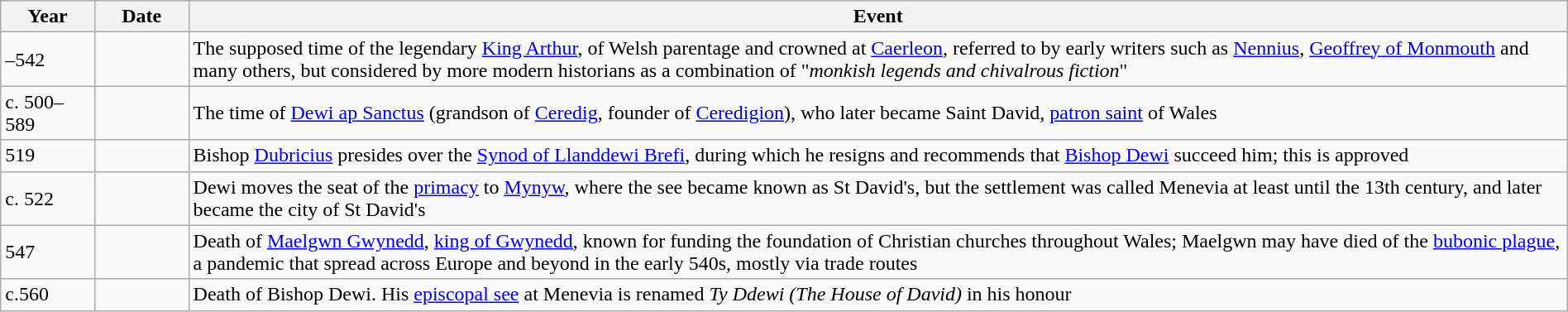<table class="wikitable" width="100%">
<tr>
<th style="width:6%">Year</th>
<th style="width:6%">Date</th>
<th>Event</th>
</tr>
<tr>
<td>–542</td>
<td></td>
<td>The supposed time of the legendary <a href='#'>King Arthur</a>, of Welsh parentage and crowned at <a href='#'>Caerleon</a>, referred to by early writers such as <a href='#'>Nennius</a>, <a href='#'>Geoffrey of Monmouth</a> and many others, but considered by more modern historians as a combination of "<em>monkish legends and chivalrous fiction</em>"</td>
</tr>
<tr>
<td>c. 500–589</td>
<td></td>
<td>The time of <a href='#'>Dewi ap Sanctus</a> (grandson of <a href='#'>Ceredig</a>, founder of <a href='#'>Ceredigion</a>), who later became Saint David, <a href='#'>patron saint</a> of Wales</td>
</tr>
<tr>
<td>519</td>
<td></td>
<td>Bishop <a href='#'>Dubricius</a> presides over the <a href='#'>Synod of Llanddewi Brefi</a>, during which he resigns and recommends that <a href='#'>Bishop Dewi</a> succeed him; this is approved</td>
</tr>
<tr>
<td>c. 522</td>
<td></td>
<td>Dewi moves the seat of the <a href='#'>primacy</a> to <a href='#'>Mynyw</a>, where the see became known as St David's, but the settlement was called Menevia at least until the 13th century, and later became the city of St David's</td>
</tr>
<tr>
<td>547</td>
<td></td>
<td>Death of <a href='#'>Maelgwn Gwynedd</a>, <a href='#'>king of Gwynedd</a>, known for funding the foundation of Christian churches throughout Wales; Maelgwn may have died of the <a href='#'>bubonic plague</a>, a pandemic that spread across Europe and beyond in the early 540s, mostly via trade routes</td>
</tr>
<tr>
<td>c.560</td>
<td></td>
<td>Death of Bishop Dewi. His <a href='#'>episcopal see</a> at Menevia is renamed <em>Ty Ddewi (The House of David)</em> in his honour</td>
</tr>
</table>
